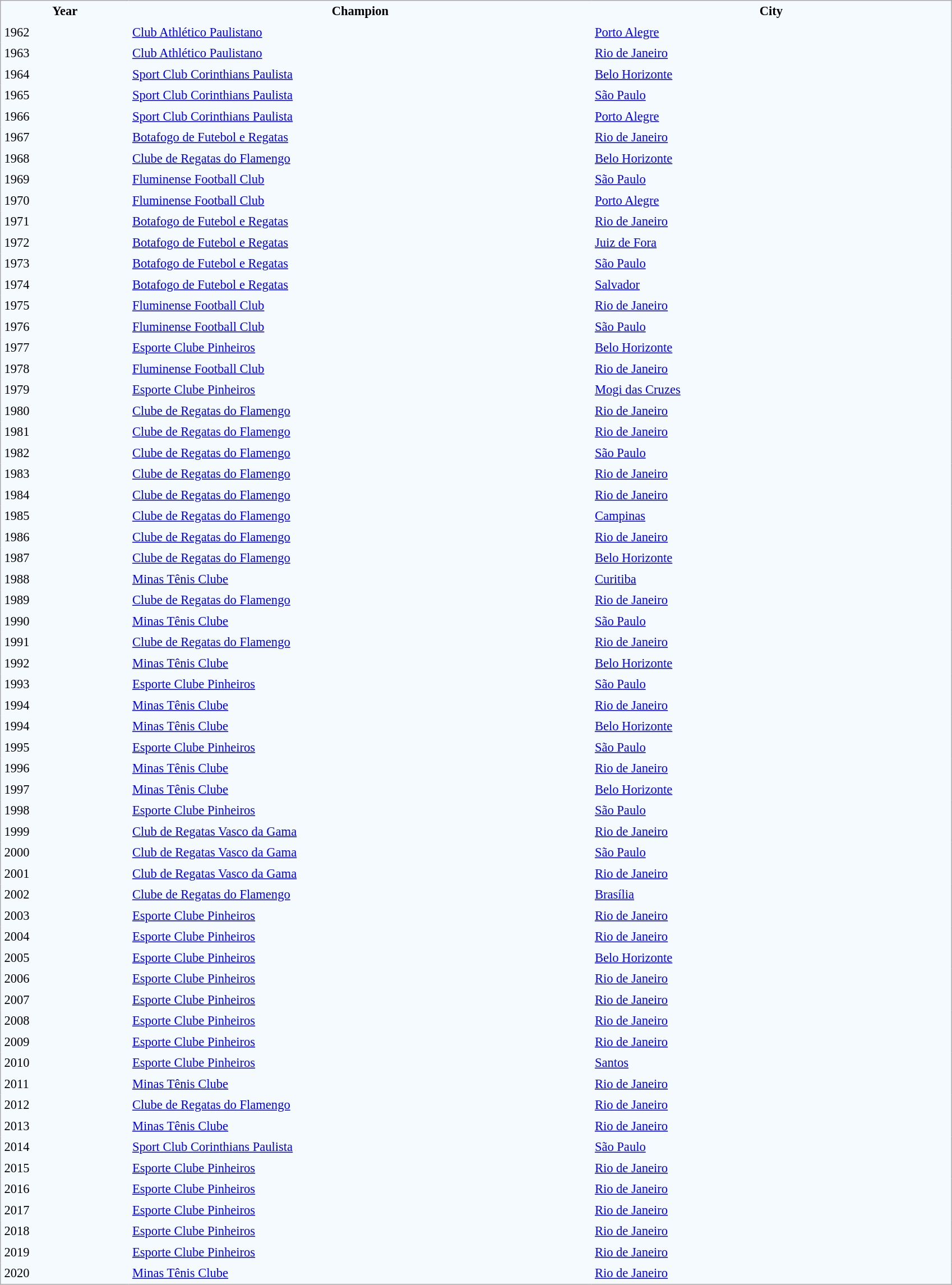<table cellspacing="0" cellpadding="4" style="margin: 0.5em 1em 0.5em 0; background: #f5faff; border: 1px #aaa solid; border-collapse: collapse; font-size: 94%;">
<tr>
<th width="5%">Year</th>
<th width="18%">Champion</th>
<th width="14%">City</th>
</tr>
<tr>
<td>1962</td>
<td><a href='#'>Club Athlético Paulistano</a></td>
<td><a href='#'>Porto Alegre</a></td>
</tr>
<tr>
<td>1963</td>
<td><a href='#'>Club Athlético Paulistano</a></td>
<td><a href='#'>Rio de Janeiro</a></td>
</tr>
<tr>
<td>1964</td>
<td><a href='#'>Sport Club Corinthians Paulista</a></td>
<td><a href='#'>Belo Horizonte</a></td>
</tr>
<tr>
<td>1965</td>
<td><a href='#'>Sport Club Corinthians Paulista</a></td>
<td><a href='#'>São Paulo</a></td>
</tr>
<tr>
<td>1966</td>
<td><a href='#'>Sport Club Corinthians Paulista</a></td>
<td><a href='#'>Porto Alegre</a></td>
</tr>
<tr>
<td>1967</td>
<td><a href='#'>Botafogo de Futebol e Regatas</a></td>
<td><a href='#'>Rio de Janeiro</a></td>
</tr>
<tr>
<td>1968</td>
<td><a href='#'>Clube de Regatas do Flamengo</a></td>
<td><a href='#'>Belo Horizonte</a></td>
</tr>
<tr>
<td>1969</td>
<td><a href='#'>Fluminense Football Club</a></td>
<td><a href='#'>São Paulo</a></td>
</tr>
<tr>
<td>1970</td>
<td><a href='#'>Fluminense Football Club</a></td>
<td><a href='#'>Porto Alegre</a></td>
</tr>
<tr>
<td>1971</td>
<td><a href='#'>Botafogo de Futebol e Regatas</a></td>
<td><a href='#'>Rio de Janeiro</a></td>
</tr>
<tr>
<td>1972</td>
<td><a href='#'>Botafogo de Futebol e Regatas</a></td>
<td><a href='#'>Juiz de Fora</a></td>
</tr>
<tr>
<td>1973</td>
<td><a href='#'>Botafogo de Futebol e Regatas</a></td>
<td><a href='#'>São Paulo</a></td>
</tr>
<tr>
<td>1974</td>
<td><a href='#'>Botafogo de Futebol e Regatas</a></td>
<td><a href='#'>Salvador</a></td>
</tr>
<tr>
<td>1975</td>
<td><a href='#'>Fluminense Football Club</a></td>
<td><a href='#'>Rio de Janeiro</a></td>
</tr>
<tr>
<td>1976</td>
<td><a href='#'>Fluminense Football Club</a></td>
<td><a href='#'>São Paulo</a></td>
</tr>
<tr>
<td>1977</td>
<td><a href='#'>Esporte Clube Pinheiros</a></td>
<td><a href='#'>Belo Horizonte</a></td>
</tr>
<tr>
<td>1978</td>
<td><a href='#'>Fluminense Football Club</a></td>
<td><a href='#'>Rio de Janeiro</a></td>
</tr>
<tr>
<td>1979</td>
<td><a href='#'>Esporte Clube Pinheiros</a></td>
<td><a href='#'>Mogi das Cruzes</a></td>
</tr>
<tr>
<td>1980</td>
<td><a href='#'>Clube de Regatas do Flamengo</a></td>
<td><a href='#'>Rio de Janeiro</a></td>
</tr>
<tr>
<td>1981</td>
<td><a href='#'>Clube de Regatas do Flamengo</a></td>
<td><a href='#'>Rio de Janeiro</a></td>
</tr>
<tr>
<td>1982</td>
<td><a href='#'>Clube de Regatas do Flamengo</a></td>
<td><a href='#'>São Paulo</a></td>
</tr>
<tr>
<td>1983</td>
<td><a href='#'>Clube de Regatas do Flamengo</a></td>
<td><a href='#'>Rio de Janeiro</a></td>
</tr>
<tr>
<td>1984</td>
<td><a href='#'>Clube de Regatas do Flamengo</a></td>
<td><a href='#'>Rio de Janeiro</a></td>
</tr>
<tr>
<td>1985</td>
<td><a href='#'>Clube de Regatas do Flamengo</a></td>
<td><a href='#'>Campinas</a></td>
</tr>
<tr>
<td>1986</td>
<td><a href='#'>Clube de Regatas do Flamengo</a></td>
<td><a href='#'>Rio de Janeiro</a></td>
</tr>
<tr>
<td>1987</td>
<td><a href='#'>Clube de Regatas do Flamengo</a></td>
<td><a href='#'>Belo Horizonte</a></td>
</tr>
<tr>
<td>1988</td>
<td><a href='#'>Minas Tênis Clube</a></td>
<td><a href='#'>Curitiba</a></td>
</tr>
<tr>
<td>1989</td>
<td><a href='#'>Clube de Regatas do Flamengo</a></td>
<td><a href='#'>Rio de Janeiro</a></td>
</tr>
<tr>
<td>1990</td>
<td><a href='#'>Minas Tênis Clube</a></td>
<td><a href='#'>São Paulo</a></td>
</tr>
<tr>
<td>1991</td>
<td><a href='#'>Clube de Regatas do Flamengo</a></td>
<td><a href='#'>Rio de Janeiro</a></td>
</tr>
<tr>
<td>1992</td>
<td><a href='#'>Minas Tênis Clube</a></td>
<td><a href='#'>Belo Horizonte</a></td>
</tr>
<tr>
<td>1993</td>
<td><a href='#'>Esporte Clube Pinheiros</a></td>
<td><a href='#'>São Paulo</a></td>
</tr>
<tr>
<td>1994</td>
<td><a href='#'>Minas Tênis Clube</a></td>
<td><a href='#'>Rio de Janeiro</a></td>
</tr>
<tr>
<td>1994</td>
<td><a href='#'>Minas Tênis Clube</a></td>
<td><a href='#'>Belo Horizonte</a></td>
</tr>
<tr>
<td>1995</td>
<td><a href='#'>Esporte Clube Pinheiros</a></td>
<td><a href='#'>São Paulo</a></td>
</tr>
<tr>
<td>1996</td>
<td><a href='#'>Minas Tênis Clube</a></td>
<td><a href='#'>Rio de Janeiro</a></td>
</tr>
<tr>
<td>1997</td>
<td><a href='#'>Minas Tênis Clube</a></td>
<td><a href='#'>Belo Horizonte</a></td>
</tr>
<tr>
<td>1998</td>
<td><a href='#'>Esporte Clube Pinheiros</a></td>
<td><a href='#'>São Paulo</a></td>
</tr>
<tr>
<td>1999</td>
<td><a href='#'>Club de Regatas Vasco da Gama</a></td>
<td><a href='#'>Rio de Janeiro</a></td>
</tr>
<tr>
<td>2000</td>
<td><a href='#'>Club de Regatas Vasco da Gama</a></td>
<td><a href='#'>São Paulo</a></td>
</tr>
<tr>
<td>2001</td>
<td><a href='#'>Club de Regatas Vasco da Gama</a></td>
<td><a href='#'>Rio de Janeiro</a></td>
</tr>
<tr>
<td>2002</td>
<td><a href='#'>Clube de Regatas do Flamengo</a></td>
<td><a href='#'>Brasília</a></td>
</tr>
<tr>
<td>2003</td>
<td><a href='#'>Esporte Clube Pinheiros</a></td>
<td><a href='#'>Rio de Janeiro</a></td>
</tr>
<tr>
<td>2004</td>
<td><a href='#'>Esporte Clube Pinheiros</a></td>
<td><a href='#'>Rio de Janeiro</a></td>
</tr>
<tr>
<td>2005</td>
<td><a href='#'>Esporte Clube Pinheiros</a></td>
<td><a href='#'>Belo Horizonte</a></td>
</tr>
<tr>
<td>2006</td>
<td><a href='#'>Esporte Clube Pinheiros</a></td>
<td><a href='#'>Rio de Janeiro</a></td>
</tr>
<tr>
<td>2007</td>
<td><a href='#'>Esporte Clube Pinheiros</a></td>
<td><a href='#'>Rio de Janeiro</a></td>
</tr>
<tr>
<td>2008</td>
<td><a href='#'>Esporte Clube Pinheiros</a></td>
<td><a href='#'>Rio de Janeiro</a></td>
</tr>
<tr>
<td>2009</td>
<td><a href='#'>Esporte Clube Pinheiros</a></td>
<td><a href='#'>Rio de Janeiro</a></td>
</tr>
<tr>
<td>2010</td>
<td><a href='#'>Esporte Clube Pinheiros</a></td>
<td><a href='#'>Santos</a></td>
</tr>
<tr>
<td>2011</td>
<td><a href='#'>Minas Tênis Clube</a></td>
<td><a href='#'>Rio de Janeiro</a></td>
</tr>
<tr>
<td>2012</td>
<td><a href='#'>Clube de Regatas do Flamengo</a></td>
<td><a href='#'>Rio de Janeiro</a></td>
</tr>
<tr>
<td>2013</td>
<td><a href='#'>Minas Tênis Clube</a></td>
<td><a href='#'>Rio de Janeiro</a></td>
</tr>
<tr>
<td>2014</td>
<td><a href='#'>Sport Club Corinthians Paulista</a></td>
<td><a href='#'>São Paulo</a></td>
</tr>
<tr>
<td>2015</td>
<td><a href='#'>Esporte Clube Pinheiros</a></td>
<td><a href='#'>Rio de Janeiro</a></td>
</tr>
<tr>
<td>2016</td>
<td><a href='#'>Esporte Clube Pinheiros</a></td>
<td><a href='#'>Rio de Janeiro</a></td>
</tr>
<tr>
<td>2017</td>
<td><a href='#'>Esporte Clube Pinheiros</a></td>
<td><a href='#'>Rio de Janeiro</a></td>
</tr>
<tr>
<td>2018</td>
<td><a href='#'>Esporte Clube Pinheiros</a></td>
<td><a href='#'>Rio de Janeiro</a></td>
</tr>
<tr>
<td>2019</td>
<td><a href='#'>Esporte Clube Pinheiros</a></td>
<td><a href='#'>Rio de Janeiro</a></td>
</tr>
<tr>
<td>2020</td>
<td><a href='#'>Minas Tênis Clube</a></td>
<td><a href='#'>Rio de Janeiro</a></td>
</tr>
</table>
